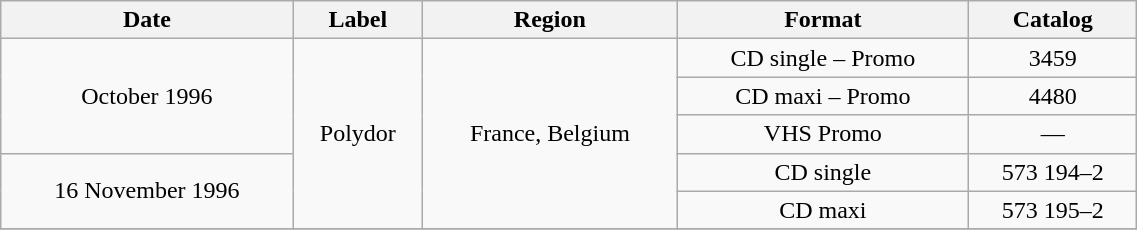<table class="wikitable" width="60%" border="1">
<tr>
<th>Date</th>
<th>Label</th>
<th>Region</th>
<th>Format</th>
<th>Catalog</th>
</tr>
<tr>
<td rowspan=3 align=center>October 1996</td>
<td rowspan=5 align=center>Polydor</td>
<td rowspan=5 align=center>France, Belgium</td>
<td align=center>CD single – Promo</td>
<td align=center>3459</td>
</tr>
<tr>
<td align=center>CD maxi – Promo</td>
<td align=center>4480</td>
</tr>
<tr>
<td align=center>VHS Promo</td>
<td align=center>—</td>
</tr>
<tr>
<td rowspan=2 align=center>16 November 1996</td>
<td align=center>CD single</td>
<td align=center>573 194–2</td>
</tr>
<tr>
<td align=center>CD maxi</td>
<td align=center>573 195–2</td>
</tr>
<tr>
</tr>
</table>
